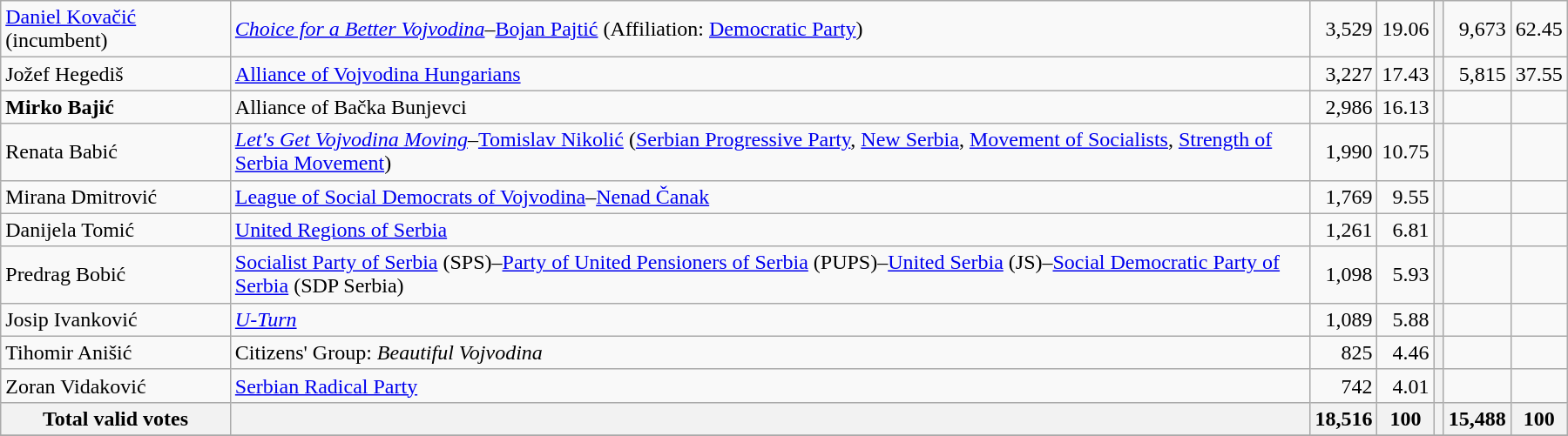<table style="width:1200px;" class="wikitable">
<tr>
<td align="left"><a href='#'>Daniel Kovačić</a> (incumbent)</td>
<td align="left"><em><a href='#'>Choice for a Better Vojvodina</a></em>–<a href='#'>Bojan Pajtić</a> (Affiliation: <a href='#'>Democratic Party</a>)</td>
<td align="right">3,529</td>
<td align="right">19.06</td>
<th align="left"></th>
<td align="right">9,673</td>
<td align="right">62.45</td>
</tr>
<tr>
<td align="left">Jožef Hegediš</td>
<td align="left"><a href='#'>Alliance of Vojvodina Hungarians</a></td>
<td align="right">3,227</td>
<td align="right">17.43</td>
<th align="left"></th>
<td align="right">5,815</td>
<td align="right">37.55</td>
</tr>
<tr>
<td align="left"><strong>Mirko Bajić</strong></td>
<td align="left">Alliance of Bačka Bunjevci</td>
<td align="right">2,986</td>
<td align="right">16.13</td>
<th align="left"></th>
<td align="right"></td>
<td align="right"></td>
</tr>
<tr>
<td align="left">Renata Babić</td>
<td align="left"><em><a href='#'>Let's Get Vojvodina Moving</a></em>–<a href='#'>Tomislav Nikolić</a> (<a href='#'>Serbian Progressive Party</a>, <a href='#'>New Serbia</a>, <a href='#'>Movement of Socialists</a>, <a href='#'>Strength of Serbia Movement</a>)</td>
<td align="right">1,990</td>
<td align="right">10.75</td>
<th align="left"></th>
<td align="right"></td>
<td align="right"></td>
</tr>
<tr>
<td align="left">Mirana Dmitrović</td>
<td align="left"><a href='#'>League of Social Democrats of Vojvodina</a>–<a href='#'>Nenad Čanak</a></td>
<td align="right">1,769</td>
<td align="right">9.55</td>
<th align="left"></th>
<td align="right"></td>
<td align="right"></td>
</tr>
<tr>
<td align="left">Danijela Tomić</td>
<td align="left"><a href='#'>United Regions of Serbia</a></td>
<td align="right">1,261</td>
<td align="right">6.81</td>
<th align="left"></th>
<td align="right"></td>
<td align="right"></td>
</tr>
<tr>
<td align="left">Predrag Bobić</td>
<td align="left"><a href='#'>Socialist Party of Serbia</a> (SPS)–<a href='#'>Party of United Pensioners of Serbia</a> (PUPS)–<a href='#'>United Serbia</a> (JS)–<a href='#'>Social Democratic Party of Serbia</a> (SDP Serbia)</td>
<td align="right">1,098</td>
<td align="right">5.93</td>
<th align="left"></th>
<td align="right"></td>
<td align="right"></td>
</tr>
<tr>
<td align="left">Josip Ivanković</td>
<td align="left"><em><a href='#'>U-Turn</a></em></td>
<td align="right">1,089</td>
<td align="right">5.88</td>
<th align="left"></th>
<td align="right"></td>
<td align="right"></td>
</tr>
<tr>
<td align="left">Tihomir Anišić</td>
<td align="left">Citizens' Group: <em>Beautiful Vojvodina</em></td>
<td align="right">825</td>
<td align="right">4.46</td>
<th align="left"></th>
<td align="right"></td>
<td align="right"></td>
</tr>
<tr>
<td align="left">Zoran Vidaković</td>
<td align="left"><a href='#'>Serbian Radical Party</a></td>
<td align="right">742</td>
<td align="right">4.01</td>
<th align="left"></th>
<td align="right"></td>
<td align="right"></td>
</tr>
<tr>
<th align="left">Total valid votes</th>
<th align="left"></th>
<th align="right">18,516</th>
<th align="right">100</th>
<th align="left"></th>
<th align="right">15,488</th>
<th align="right">100</th>
</tr>
<tr>
</tr>
</table>
